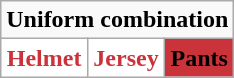<table class="wikitable"  style="display: inline-table;">
<tr>
<td align="center" Colspan="3"><strong>Uniform combination</strong></td>
</tr>
<tr align="center">
<td style="background:white; color:#cb333b"><strong>Helmet</strong></td>
<td style="background:white; color:#cb333b"><strong>Jersey</strong></td>
<td style="background:#cb333b; color:#000000"><strong>Pants</strong></td>
</tr>
</table>
